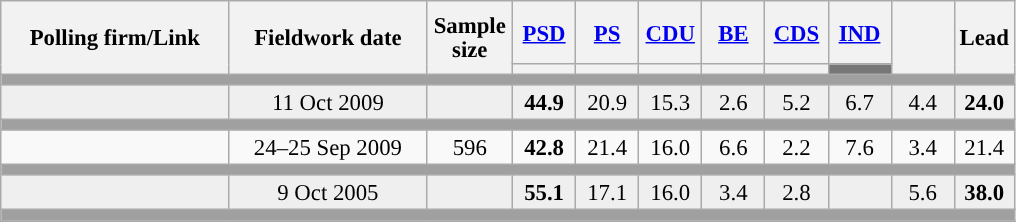<table class="wikitable collapsible sortable" style="text-align:center; font-size:95%; line-height:16px;">
<tr style="height:42px;">
<th style="width:145px;" rowspan="2">Polling firm/Link</th>
<th style="width:125px;" rowspan="2">Fieldwork date</th>
<th class="unsortable" style="width:50px;" rowspan="2">Sample size</th>
<th class="unsortable" style="width:35px;"><a href='#'>PSD</a></th>
<th class="unsortable" style="width:35px;"><a href='#'>PS</a></th>
<th class="unsortable" style="width:35px;"><a href='#'>CDU</a></th>
<th class="unsortable" style="width:35px;"><a href='#'>BE</a></th>
<th class="unsortable" style="width:35px;"><a href='#'>CDS</a></th>
<th class="unsortable" style="width:35px;"><a href='#'>IND</a></th>
<th class="unsortable" style="width:35px;" rowspan="2"></th>
<th class="unsortable" style="width:30px;" rowspan="2">Lead</th>
</tr>
<tr>
<th class="unsortable" style="color:inherit;background:"></th>
<th class="unsortable" style="color:inherit;background:"></th>
<th class="unsortable" style="color:inherit;background:"></th>
<th class="unsortable" style="color:inherit;background:"></th>
<th class="unsortable" style="color:inherit;background:"></th>
<th class="unsortable" style="color:inherit;background:#777777;"></th>
</tr>
<tr>
<td colspan="13" style="background:#A0A0A0"></td>
</tr>
<tr style="background:#EFEFEF;">
<td><strong></strong></td>
<td data-sort-value="2019-10-06">11 Oct 2009</td>
<td></td>
<td><strong>44.9</strong><br></td>
<td>20.9<br></td>
<td>15.3<br></td>
<td>2.6<br></td>
<td>5.2<br></td>
<td>6.7<br></td>
<td>4.4</td>
<td style="background:"><strong>24.0</strong></td>
</tr>
<tr>
<td colspan="13" style="background:#A0A0A0"></td>
</tr>
<tr>
<td align="center"></td>
<td align="center">24–25 Sep 2009</td>
<td>596</td>
<td align="center" ><strong>42.8</strong></td>
<td align="center">21.4</td>
<td align="center">16.0</td>
<td align="center">6.6</td>
<td align="center">2.2</td>
<td align="center">7.6</td>
<td align="center">3.4</td>
<td style="background:">21.4</td>
</tr>
<tr>
<td colspan="13" style="background:#A0A0A0"></td>
</tr>
<tr style="background:#EFEFEF;">
<td><strong></strong></td>
<td data-sort-value="2019-10-06">9 Oct 2005</td>
<td></td>
<td><strong>55.1</strong><br></td>
<td>17.1<br></td>
<td>16.0<br></td>
<td>3.4<br></td>
<td>2.8<br></td>
<td></td>
<td>5.6</td>
<td style="background:"><strong>38.0</strong></td>
</tr>
<tr>
<td colspan="13" style="background:#A0A0A0"></td>
</tr>
<tr>
</tr>
</table>
